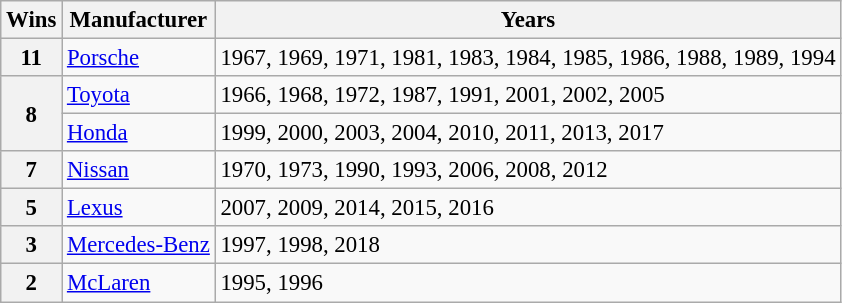<table class="wikitable" style="font-size: 95%;">
<tr>
<th>Wins</th>
<th>Manufacturer</th>
<th>Years</th>
</tr>
<tr>
<th>11</th>
<td> <a href='#'>Porsche</a></td>
<td>1967, 1969, 1971, 1981, 1983, 1984, 1985, 1986, 1988, 1989, 1994</td>
</tr>
<tr>
<th rowspan="2">8</th>
<td> <a href='#'>Toyota</a></td>
<td>1966, 1968, 1972, 1987, 1991, 2001, 2002, 2005</td>
</tr>
<tr>
<td> <a href='#'>Honda</a></td>
<td>1999, 2000, 2003, 2004, 2010, 2011, 2013, 2017</td>
</tr>
<tr>
<th>7</th>
<td> <a href='#'>Nissan</a></td>
<td>1970, 1973, 1990, 1993, 2006, 2008, 2012</td>
</tr>
<tr>
<th>5</th>
<td> <a href='#'>Lexus</a></td>
<td>2007, 2009, 2014, 2015, 2016</td>
</tr>
<tr>
<th>3</th>
<td> <a href='#'>Mercedes-Benz</a></td>
<td>1997, 1998, 2018</td>
</tr>
<tr>
<th>2</th>
<td> <a href='#'>McLaren</a></td>
<td>1995, 1996</td>
</tr>
</table>
